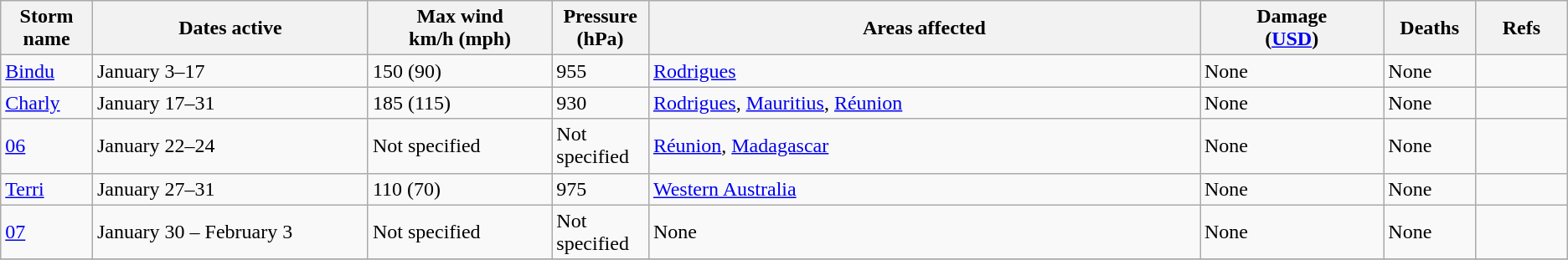<table class="wikitable sortable">
<tr>
<th width="5%">Storm name</th>
<th width="15%">Dates active</th>
<th width="10%">Max wind<br>km/h (mph)</th>
<th width="5%">Pressure<br>(hPa)</th>
<th width="30%">Areas affected</th>
<th width="10%">Damage<br>(<a href='#'>USD</a>)</th>
<th width="5%">Deaths</th>
<th width="5%">Refs</th>
</tr>
<tr>
<td><a href='#'>Bindu</a></td>
<td>January 3–17</td>
<td>150 (90)</td>
<td>955</td>
<td><a href='#'>Rodrigues</a></td>
<td>None</td>
<td>None</td>
<td></td>
</tr>
<tr>
<td><a href='#'>Charly</a></td>
<td>January 17–31</td>
<td>185 (115)</td>
<td>930</td>
<td><a href='#'>Rodrigues</a>, <a href='#'>Mauritius</a>, <a href='#'>Réunion</a></td>
<td>None</td>
<td>None</td>
<td></td>
</tr>
<tr>
<td><a href='#'>06</a></td>
<td>January 22–24</td>
<td>Not specified</td>
<td>Not specified</td>
<td><a href='#'>Réunion</a>, <a href='#'>Madagascar</a></td>
<td>None</td>
<td>None</td>
<td></td>
</tr>
<tr>
<td><a href='#'>Terri</a></td>
<td>January 27–31</td>
<td>110 (70)</td>
<td>975</td>
<td><a href='#'>Western Australia</a></td>
<td>None</td>
<td>None</td>
<td></td>
</tr>
<tr>
<td><a href='#'>07</a></td>
<td>January 30 – February 3</td>
<td>Not specified</td>
<td>Not specified</td>
<td>None</td>
<td>None</td>
<td>None</td>
<td></td>
</tr>
<tr>
</tr>
</table>
